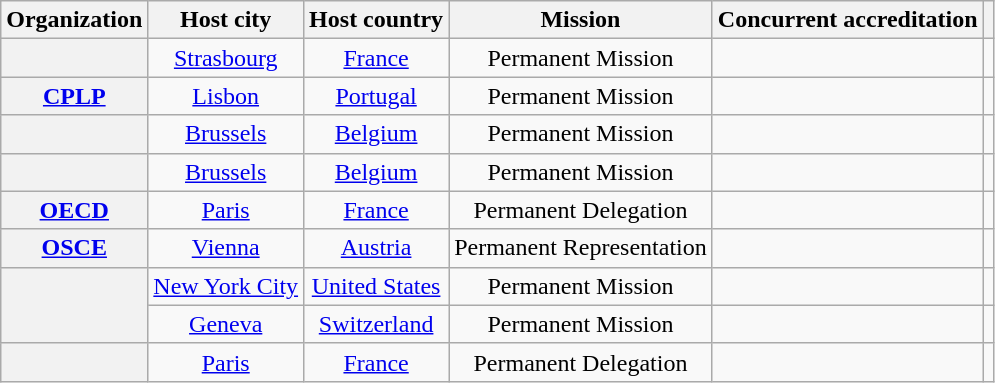<table class="wikitable plainrowheaders" style="text-align:center;">
<tr>
<th scope="col">Organization</th>
<th scope="col">Host city</th>
<th scope="col">Host country</th>
<th scope="col">Mission</th>
<th scope="col">Concurrent accreditation</th>
<th scope="col"></th>
</tr>
<tr>
<th scope="row"></th>
<td><a href='#'>Strasbourg</a></td>
<td><a href='#'>France</a></td>
<td>Permanent Mission</td>
<td></td>
<td></td>
</tr>
<tr>
<th scope="row"> <a href='#'>CPLP</a></th>
<td><a href='#'>Lisbon</a></td>
<td><a href='#'>Portugal</a></td>
<td>Permanent Mission</td>
<td></td>
<td></td>
</tr>
<tr>
<th scope="row"></th>
<td><a href='#'>Brussels</a></td>
<td><a href='#'>Belgium</a></td>
<td>Permanent Mission</td>
<td></td>
<td></td>
</tr>
<tr>
<th scope="row"></th>
<td><a href='#'>Brussels</a></td>
<td><a href='#'>Belgium</a></td>
<td>Permanent Mission</td>
<td></td>
<td></td>
</tr>
<tr>
<th scope="row"> <a href='#'>OECD</a></th>
<td><a href='#'>Paris</a></td>
<td><a href='#'>France</a></td>
<td>Permanent Delegation</td>
<td></td>
<td></td>
</tr>
<tr>
<th scope="row"> <a href='#'>OSCE</a></th>
<td><a href='#'>Vienna</a></td>
<td><a href='#'>Austria</a></td>
<td>Permanent Representation</td>
<td></td>
<td></td>
</tr>
<tr>
<th scope="row" rowspan="2"></th>
<td><a href='#'>New York City</a></td>
<td><a href='#'>United States</a></td>
<td>Permanent Mission</td>
<td></td>
<td></td>
</tr>
<tr>
<td><a href='#'>Geneva</a></td>
<td><a href='#'>Switzerland</a></td>
<td>Permanent Mission</td>
<td></td>
<td></td>
</tr>
<tr>
<th scope="row"></th>
<td><a href='#'>Paris</a></td>
<td><a href='#'>France</a></td>
<td>Permanent Delegation</td>
<td></td>
<td></td>
</tr>
</table>
